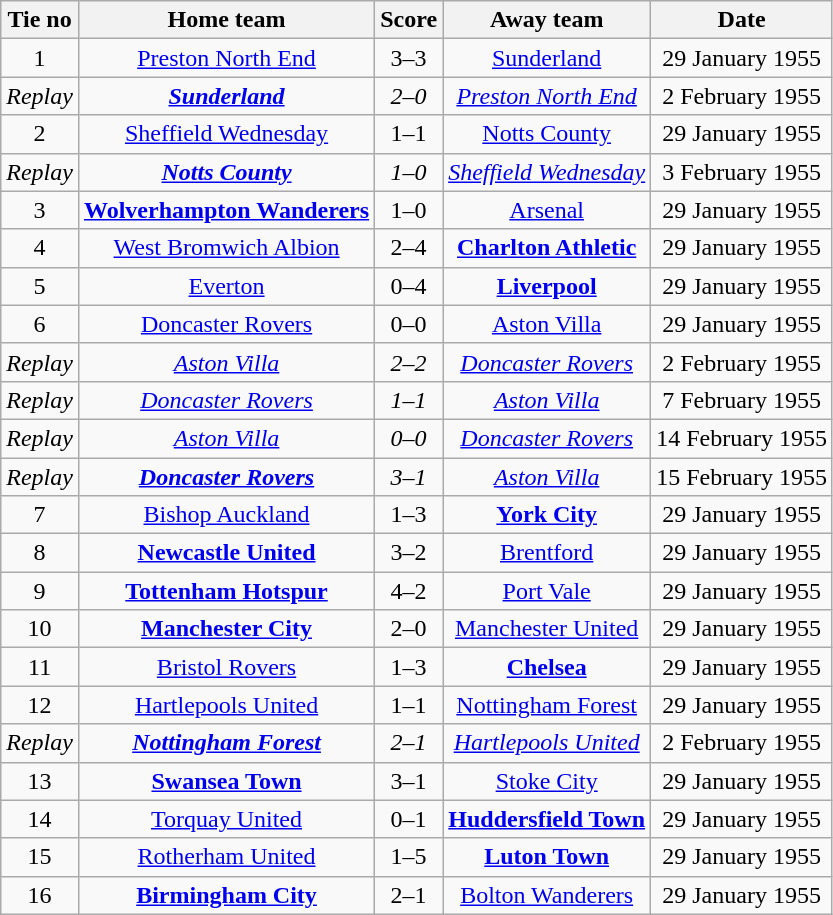<table class="wikitable" style="text-align: center">
<tr>
<th>Tie no</th>
<th>Home team</th>
<th>Score</th>
<th>Away team</th>
<th>Date</th>
</tr>
<tr>
<td>1</td>
<td><a href='#'>Preston North End</a></td>
<td>3–3</td>
<td><a href='#'>Sunderland</a></td>
<td>29 January 1955</td>
</tr>
<tr>
<td><em>Replay</em></td>
<td><strong><em><a href='#'>Sunderland</a></em></strong></td>
<td><em>2–0</em></td>
<td><em><a href='#'>Preston North End</a></em></td>
<td>2 February 1955</td>
</tr>
<tr>
<td>2</td>
<td><a href='#'>Sheffield Wednesday</a></td>
<td>1–1</td>
<td><a href='#'>Notts County</a></td>
<td>29 January 1955</td>
</tr>
<tr>
<td><em>Replay</em></td>
<td><strong><em><a href='#'>Notts County</a></em></strong></td>
<td><em>1–0</em></td>
<td><em><a href='#'>Sheffield Wednesday</a></em></td>
<td>3 February 1955</td>
</tr>
<tr>
<td>3</td>
<td><strong><a href='#'>Wolverhampton Wanderers</a></strong></td>
<td>1–0</td>
<td><a href='#'>Arsenal</a></td>
<td>29 January 1955</td>
</tr>
<tr>
<td>4</td>
<td><a href='#'>West Bromwich Albion</a></td>
<td>2–4</td>
<td><strong><a href='#'>Charlton Athletic</a></strong></td>
<td>29 January 1955</td>
</tr>
<tr>
<td>5</td>
<td><a href='#'>Everton</a></td>
<td>0–4</td>
<td><strong><a href='#'>Liverpool</a></strong></td>
<td>29 January 1955</td>
</tr>
<tr>
<td>6</td>
<td><a href='#'>Doncaster Rovers</a></td>
<td>0–0</td>
<td><a href='#'>Aston Villa</a></td>
<td>29 January 1955</td>
</tr>
<tr>
<td><em>Replay</em></td>
<td><em><a href='#'>Aston Villa</a></em></td>
<td><em>2–2</em></td>
<td><em><a href='#'>Doncaster Rovers</a></em></td>
<td>2 February 1955</td>
</tr>
<tr>
<td><em>Replay</em></td>
<td><em><a href='#'>Doncaster Rovers</a></em></td>
<td><em>1–1</em></td>
<td><em><a href='#'>Aston Villa</a></em></td>
<td>7 February 1955</td>
</tr>
<tr>
<td><em>Replay</em></td>
<td><em><a href='#'>Aston Villa</a></em></td>
<td><em>0–0</em></td>
<td><em><a href='#'>Doncaster Rovers</a></em></td>
<td>14 February 1955</td>
</tr>
<tr>
<td><em>Replay</em></td>
<td><strong><em><a href='#'>Doncaster Rovers</a></em></strong></td>
<td><em>3–1</em></td>
<td><em><a href='#'>Aston Villa</a></em></td>
<td>15 February 1955</td>
</tr>
<tr>
<td>7</td>
<td><a href='#'>Bishop Auckland</a></td>
<td>1–3</td>
<td><strong><a href='#'>York City</a></strong></td>
<td>29 January 1955</td>
</tr>
<tr>
<td>8</td>
<td><strong><a href='#'>Newcastle United</a></strong></td>
<td>3–2</td>
<td><a href='#'>Brentford</a></td>
<td>29 January 1955</td>
</tr>
<tr>
<td>9</td>
<td><strong><a href='#'>Tottenham Hotspur</a></strong></td>
<td>4–2</td>
<td><a href='#'>Port Vale</a></td>
<td>29 January 1955</td>
</tr>
<tr>
<td>10</td>
<td><strong><a href='#'>Manchester City</a></strong></td>
<td>2–0</td>
<td><a href='#'>Manchester United</a></td>
<td>29 January 1955</td>
</tr>
<tr>
<td>11</td>
<td><a href='#'>Bristol Rovers</a></td>
<td>1–3</td>
<td><strong><a href='#'>Chelsea</a></strong></td>
<td>29 January 1955</td>
</tr>
<tr>
<td>12</td>
<td><a href='#'>Hartlepools United</a></td>
<td>1–1</td>
<td><a href='#'>Nottingham Forest</a></td>
<td>29 January 1955</td>
</tr>
<tr>
<td><em>Replay</em></td>
<td><strong><em><a href='#'>Nottingham Forest</a></em></strong></td>
<td><em>2–1</em></td>
<td><em><a href='#'>Hartlepools United</a></em></td>
<td>2 February 1955</td>
</tr>
<tr>
<td>13</td>
<td><strong><a href='#'>Swansea Town</a></strong></td>
<td>3–1</td>
<td><a href='#'>Stoke City</a></td>
<td>29 January 1955</td>
</tr>
<tr>
<td>14</td>
<td><a href='#'>Torquay United</a></td>
<td>0–1</td>
<td><strong><a href='#'>Huddersfield Town</a></strong></td>
<td>29 January 1955</td>
</tr>
<tr>
<td>15</td>
<td><a href='#'>Rotherham United</a></td>
<td>1–5</td>
<td><strong><a href='#'>Luton Town</a></strong></td>
<td>29 January 1955</td>
</tr>
<tr>
<td>16</td>
<td><strong><a href='#'>Birmingham City</a></strong></td>
<td>2–1</td>
<td><a href='#'>Bolton Wanderers</a></td>
<td>29 January 1955</td>
</tr>
</table>
